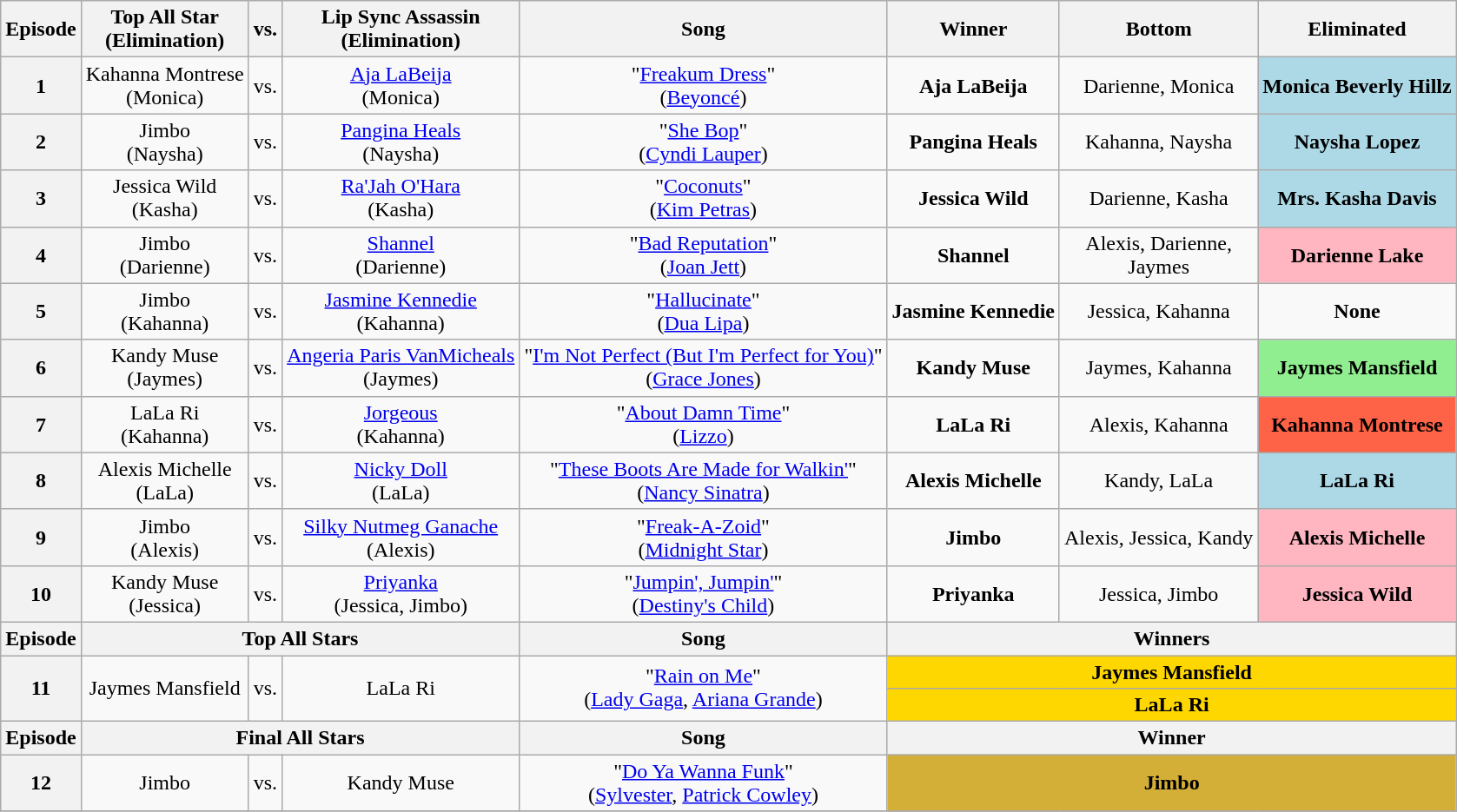<table class="wikitable" style="text-align:center">
<tr>
<th scope="col">Episode</th>
<th scope="col" nowrap>Top All Star<br>(Elimination)</th>
<th scope="col">vs.</th>
<th scope="col">Lip Sync Assassin<br>(Elimination)</th>
<th scope="col">Song</th>
<th scope="col">Winner</th>
<th scope="col">Bottom</th>
<th scope="col">Eliminated</th>
</tr>
<tr>
<th scope="row">1</th>
<td nowrap>Kahanna Montrese<br>(Monica)</td>
<td>vs.</td>
<td><a href='#'>Aja LaBeija</a><br>(Monica)</td>
<td>"<a href='#'>Freakum Dress</a>"<br>(<a href='#'>Beyoncé</a>)</td>
<td><strong>Aja LaBeija</strong></td>
<td>Darienne, Monica</td>
<td bgcolor="lightblue" nowrap><strong>Monica Beverly Hillz</strong></td>
</tr>
<tr>
<th scope="row">2</th>
<td>Jimbo<br>(Naysha)</td>
<td>vs.</td>
<td><a href='#'>Pangina Heals</a><br>(Naysha)</td>
<td>"<a href='#'>She Bop</a>"<br>(<a href='#'>Cyndi Lauper</a>)</td>
<td><strong>Pangina Heals</strong></td>
<td>Kahanna, Naysha</td>
<td bgcolor="lightblue"><strong>Naysha Lopez</strong></td>
</tr>
<tr>
<th scope="row">3</th>
<td>Jessica Wild<br>(Kasha)</td>
<td>vs.</td>
<td><a href='#'>Ra'Jah O'Hara</a><br>(Kasha)</td>
<td>"<a href='#'>Coconuts</a>"<br>(<a href='#'>Kim Petras</a>)</td>
<td><strong>Jessica Wild</strong></td>
<td>Darienne, Kasha</td>
<td bgcolor="lightblue"><strong>Mrs. Kasha Davis</strong></td>
</tr>
<tr>
<th scope="row">4</th>
<td>Jimbo<br>(Darienne)</td>
<td>vs.</td>
<td><a href='#'>Shannel</a><br>(Darienne)</td>
<td>"<a href='#'>Bad Reputation</a>"<br>(<a href='#'>Joan Jett</a>)</td>
<td><strong>Shannel</strong></td>
<td nowrap>Alexis, Darienne,<br>Jaymes</td>
<td bgcolor="lightpink"><strong>Darienne Lake</strong></td>
</tr>
<tr>
<th scope="row">5</th>
<td>Jimbo<br>(Kahanna)</td>
<td>vs.</td>
<td><a href='#'>Jasmine Kennedie</a><br>(Kahanna)</td>
<td>"<a href='#'>Hallucinate</a>"<br>(<a href='#'>Dua Lipa</a>)</td>
<td nowrap><strong>Jasmine Kennedie</strong></td>
<td>Jessica, Kahanna</td>
<td><strong>None</strong></td>
</tr>
<tr>
<th scope="row">6</th>
<td>Kandy Muse<br>(Jaymes)</td>
<td>vs.</td>
<td nowrap><a href='#'>Angeria Paris VanMicheals</a><br>(Jaymes)</td>
<td nowrap>"<a href='#'>I'm Not Perfect (But I'm Perfect for You)</a>"<br>(<a href='#'>Grace Jones</a>)</td>
<td><strong>Kandy Muse</strong></td>
<td>Jaymes, Kahanna</td>
<td bgcolor="lightgreen"><strong>Jaymes Mansfield</strong></td>
</tr>
<tr>
<th scope="row">7</th>
<td>LaLa Ri<br>(Kahanna)</td>
<td>vs.</td>
<td><a href='#'>Jorgeous</a><br>(Kahanna)</td>
<td>"<a href='#'>About Damn Time</a>"<br>(<a href='#'>Lizzo</a>)</td>
<td><strong>LaLa Ri</strong></td>
<td>Alexis, Kahanna</td>
<td bgcolor="tomato"><strong>Kahanna Montrese</strong></td>
</tr>
<tr>
<th scope="row">8</th>
<td>Alexis Michelle<br>(LaLa)</td>
<td>vs.</td>
<td><a href='#'>Nicky Doll</a><br>(LaLa)</td>
<td>"<a href='#'>These Boots Are Made for Walkin'</a>"<br>(<a href='#'>Nancy Sinatra</a>)</td>
<td><strong>Alexis Michelle</strong></td>
<td>Kandy, LaLa</td>
<td bgcolor="lightblue"><strong>LaLa Ri</strong></td>
</tr>
<tr>
<th scope="row">9</th>
<td>Jimbo<br>(Alexis)</td>
<td>vs.</td>
<td><a href='#'>Silky Nutmeg Ganache</a><br>(Alexis)</td>
<td>"<a href='#'>Freak-A-Zoid</a>"<br>(<a href='#'>Midnight Star</a>)</td>
<td><strong>Jimbo</strong></td>
<td>Alexis, Jessica, Kandy</td>
<td bgcolor="lightpink"><strong>Alexis Michelle</strong></td>
</tr>
<tr>
<th scope="row">10</th>
<td>Kandy Muse<br>(Jessica)</td>
<td>vs.</td>
<td><a href='#'>Priyanka</a><br>(Jessica, Jimbo)</td>
<td>"<a href='#'>Jumpin', Jumpin'</a>"<br>(<a href='#'>Destiny's Child</a>)</td>
<td><strong>Priyanka</strong></td>
<td>Jessica, Jimbo</td>
<td bgcolor="lightpink"><strong>Jessica Wild</strong></td>
</tr>
<tr>
<th scope="col">Episode</th>
<th scope="col" colspan="3">Top All Stars</th>
<th scope="col">Song</th>
<th scope="col" colspan="3">Winners</th>
</tr>
<tr>
<th scope="row" rowspan="2">11</th>
<td rowspan="2">Jaymes Mansfield</td>
<td rowspan="2">vs.</td>
<td rowspan="2">LaLa Ri</td>
<td rowspan="2">"<a href='#'>Rain on Me</a>"<br>(<a href='#'>Lady Gaga</a>, <a href='#'>Ariana Grande</a>)</td>
<td colspan="3" bgcolor="gold"><strong>Jaymes Mansfield</strong></td>
</tr>
<tr>
<td colspan="3" bgcolor="gold"><strong>LaLa Ri</strong></td>
</tr>
<tr>
<th scope="col">Episode</th>
<th scope="col" colspan="3">Final All Stars</th>
<th scope="col">Song</th>
<th scope="col" colspan="3">Winner</th>
</tr>
<tr>
<th scope="row">12</th>
<td>Jimbo</td>
<td>vs.</td>
<td>Kandy Muse</td>
<td>"<a href='#'>Do Ya Wanna Funk</a>"<br>(<a href='#'>Sylvester</a>, <a href='#'>Patrick Cowley</a>)</td>
<td colspan="3" bgcolor="#D4AF37"><strong>Jimbo</strong></td>
</tr>
<tr>
</tr>
</table>
